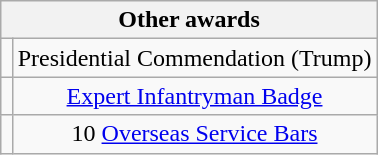<table class="wikitable" style="margin:1em auto; margin:1em auto; text-align:center;">
<tr>
<th colspan="12">Other awards</th>
</tr>
<tr>
<td></td>
<td>Presidential Commendation (Trump)</td>
</tr>
<tr>
<td></td>
<td><a href='#'>Expert Infantryman Badge</a></td>
</tr>
<tr>
<td></td>
<td>10 <a href='#'>Overseas Service Bars</a></td>
</tr>
</table>
